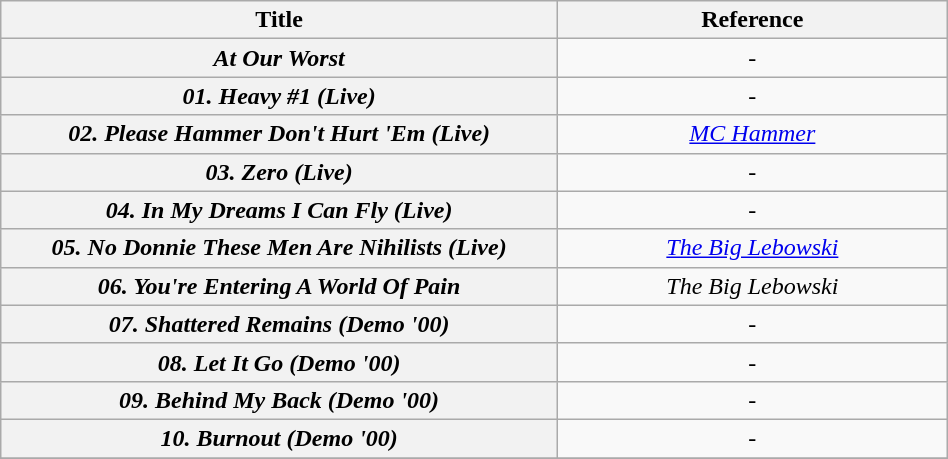<table class="wikitable" style="text-align:center" width=50%>
<tr>
<th rowspan="1" width="15%">Title</th>
<th colspan="1" width="10%">Reference</th>
</tr>
<tr>
<th><em>At Our Worst</em></th>
<td colspan="1"><em>-</em></td>
</tr>
<tr>
<th><em>01. Heavy #1 (Live)</em></th>
<td colspan="1"><em>-</em></td>
</tr>
<tr>
<th><em>02. Please Hammer Don't Hurt 'Em (Live)</em></th>
<td colspan="1"><em><a href='#'>MC Hammer</a></em></td>
</tr>
<tr>
<th><em>03. Zero (Live)</em></th>
<td colspan="1"><em>-</em></td>
</tr>
<tr>
<th><em>04. In My Dreams I Can Fly (Live)</em></th>
<td colspan="1"><em>-</em></td>
</tr>
<tr>
<th><em>05. No Donnie These Men Are Nihilists (Live)</em></th>
<td colspan="1"><em><a href='#'>The Big Lebowski</a></em></td>
</tr>
<tr>
<th><em>06. You're Entering A World Of Pain</em></th>
<td colspan="1"><em>The Big Lebowski</em></td>
</tr>
<tr>
<th><em>07. Shattered Remains (Demo '00)</em></th>
<td colspan="1"><em>-</em></td>
</tr>
<tr>
<th><em>08. Let It Go (Demo '00)</em></th>
<td colspan="1"><em>-</em></td>
</tr>
<tr>
<th><em>09. Behind My Back (Demo '00)</em></th>
<td colspan="1"><em>-</em></td>
</tr>
<tr>
<th><em>10. Burnout (Demo '00)</em></th>
<td colspan="1"><em>-</em></td>
</tr>
<tr>
</tr>
</table>
